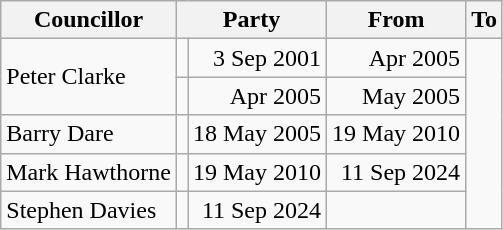<table class=wikitable>
<tr>
<th>Councillor</th>
<th colspan=2>Party</th>
<th>From</th>
<th>To</th>
</tr>
<tr>
<td rowspan=2>Peter Clarke</td>
<td></td>
<td align=right>3 Sep 2001</td>
<td align=right>Apr 2005</td>
</tr>
<tr>
<td></td>
<td align=right>Apr 2005</td>
<td align=right>May 2005</td>
</tr>
<tr>
<td>Barry Dare</td>
<td></td>
<td align=right>18 May 2005</td>
<td align=right>19 May 2010</td>
</tr>
<tr>
<td>Mark Hawthorne</td>
<td></td>
<td align=right>19 May 2010</td>
<td align=right>11 Sep 2024</td>
</tr>
<tr>
<td>Stephen Davies</td>
<td></td>
<td align=right>11 Sep 2024</td>
<td></td>
</tr>
</table>
